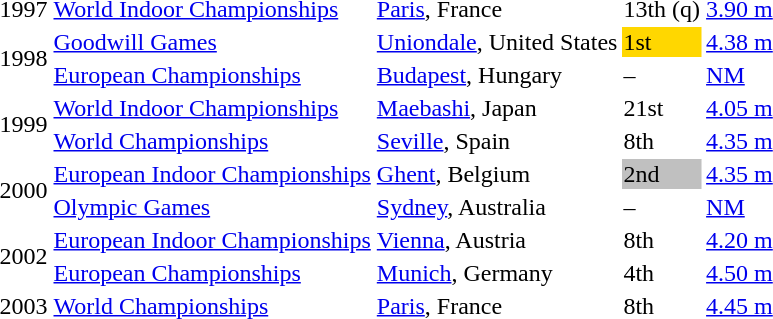<table>
<tr>
<td>1997</td>
<td><a href='#'>World Indoor Championships</a></td>
<td><a href='#'>Paris</a>, France</td>
<td>13th (q)</td>
<td><a href='#'>3.90 m</a></td>
</tr>
<tr>
<td rowspan=2>1998</td>
<td><a href='#'>Goodwill Games</a></td>
<td><a href='#'>Uniondale</a>, United States</td>
<td bgcolor="gold">1st</td>
<td><a href='#'>4.38 m</a></td>
</tr>
<tr>
<td><a href='#'>European Championships</a></td>
<td><a href='#'>Budapest</a>, Hungary</td>
<td>–</td>
<td><a href='#'>NM</a></td>
</tr>
<tr>
<td rowspan=2>1999</td>
<td><a href='#'>World Indoor Championships</a></td>
<td><a href='#'>Maebashi</a>, Japan</td>
<td>21st</td>
<td><a href='#'>4.05 m</a></td>
</tr>
<tr>
<td><a href='#'>World Championships</a></td>
<td><a href='#'>Seville</a>, Spain</td>
<td>8th</td>
<td><a href='#'>4.35 m</a></td>
</tr>
<tr>
<td rowspan=2>2000</td>
<td><a href='#'>European Indoor Championships</a></td>
<td><a href='#'>Ghent</a>, Belgium</td>
<td bgcolor="silver">2nd</td>
<td><a href='#'>4.35 m</a></td>
</tr>
<tr>
<td><a href='#'>Olympic Games</a></td>
<td><a href='#'>Sydney</a>, Australia</td>
<td>–</td>
<td><a href='#'>NM</a></td>
</tr>
<tr>
<td rowspan=2>2002</td>
<td><a href='#'>European Indoor Championships</a></td>
<td><a href='#'>Vienna</a>, Austria</td>
<td>8th</td>
<td><a href='#'>4.20 m</a></td>
</tr>
<tr>
<td><a href='#'>European Championships</a></td>
<td><a href='#'>Munich</a>, Germany</td>
<td>4th</td>
<td><a href='#'>4.50 m</a></td>
</tr>
<tr>
<td>2003</td>
<td><a href='#'>World Championships</a></td>
<td><a href='#'>Paris</a>, France</td>
<td>8th</td>
<td><a href='#'>4.45 m</a></td>
</tr>
</table>
